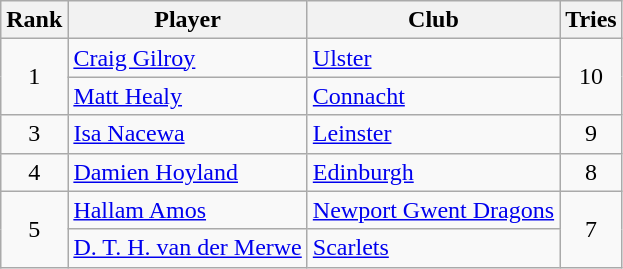<table class="wikitable" style="text-align:center">
<tr>
<th>Rank</th>
<th>Player</th>
<th>Club</th>
<th>Tries</th>
</tr>
<tr>
<td rowspan=2>1</td>
<td align=left> <a href='#'>Craig Gilroy</a></td>
<td align=left> <a href='#'>Ulster</a></td>
<td rowspan=2>10</td>
</tr>
<tr>
<td align=left> <a href='#'>Matt Healy</a></td>
<td align=left> <a href='#'>Connacht</a></td>
</tr>
<tr>
<td>3</td>
<td align=left> <a href='#'>Isa Nacewa</a></td>
<td align=left> <a href='#'>Leinster</a></td>
<td>9</td>
</tr>
<tr>
<td>4</td>
<td align=left> <a href='#'>Damien Hoyland</a></td>
<td align=left> <a href='#'>Edinburgh</a></td>
<td>8</td>
</tr>
<tr>
<td rowspan=2>5</td>
<td align=left> <a href='#'>Hallam Amos</a></td>
<td align=left> <a href='#'>Newport Gwent Dragons</a></td>
<td rowspan=2>7</td>
</tr>
<tr>
<td align=left> <a href='#'>D. T. H. van der Merwe</a></td>
<td align=left> <a href='#'>Scarlets</a></td>
</tr>
</table>
